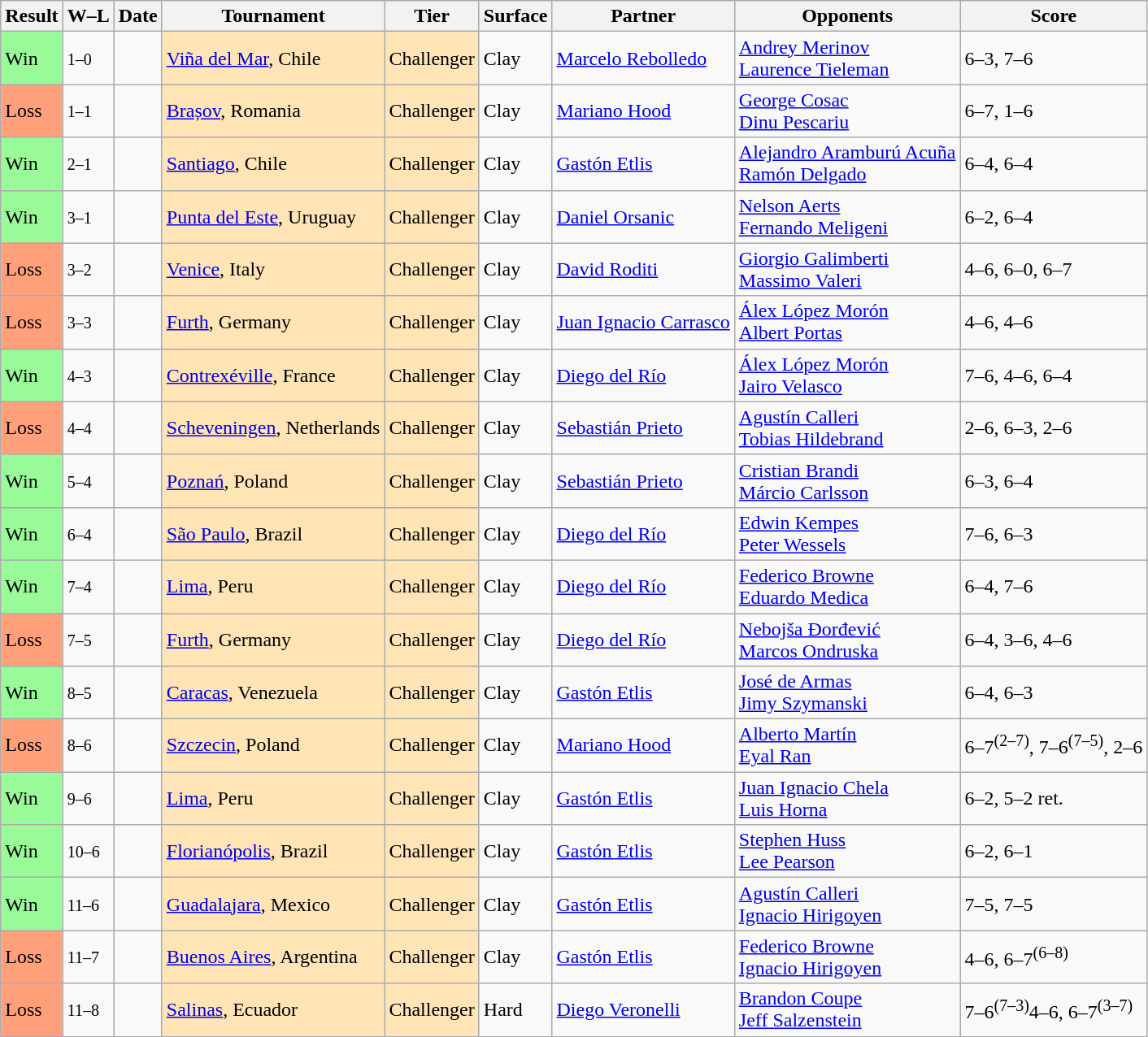<table class="sortable wikitable">
<tr>
<th>Result</th>
<th class="unsortable">W–L</th>
<th>Date</th>
<th>Tournament</th>
<th>Tier</th>
<th>Surface</th>
<th>Partner</th>
<th>Opponents</th>
<th class="unsortable">Score</th>
</tr>
<tr>
<td style="background:#98fb98;">Win</td>
<td><small>1–0</small></td>
<td></td>
<td style="background:moccasin;"><a href='#'>Viña del Mar</a>, Chile</td>
<td style="background:moccasin;">Challenger</td>
<td>Clay</td>
<td> <a href='#'>Marcelo Rebolledo</a></td>
<td> <a href='#'>Andrey Merinov</a> <br>  <a href='#'>Laurence Tieleman</a></td>
<td>6–3, 7–6</td>
</tr>
<tr>
<td style="background:#ffa07a;">Loss</td>
<td><small>1–1</small></td>
<td></td>
<td style="background:moccasin;"><a href='#'>Brașov</a>, Romania</td>
<td style="background:moccasin;">Challenger</td>
<td>Clay</td>
<td> <a href='#'>Mariano Hood</a></td>
<td> <a href='#'>George Cosac</a> <br>  <a href='#'>Dinu Pescariu</a></td>
<td>6–7, 1–6</td>
</tr>
<tr>
<td style="background:#98fb98;">Win</td>
<td><small>2–1</small></td>
<td></td>
<td style="background:moccasin;"><a href='#'>Santiago</a>, Chile</td>
<td style="background:moccasin;">Challenger</td>
<td>Clay</td>
<td> <a href='#'>Gastón Etlis</a></td>
<td> <a href='#'>Alejandro Aramburú Acuña</a> <br>  <a href='#'>Ramón Delgado</a></td>
<td>6–4, 6–4</td>
</tr>
<tr>
<td style="background:#98fb98;">Win</td>
<td><small>3–1</small></td>
<td></td>
<td style="background:moccasin;"><a href='#'>Punta del Este</a>, Uruguay</td>
<td style="background:moccasin;">Challenger</td>
<td>Clay</td>
<td> <a href='#'>Daniel Orsanic</a></td>
<td> <a href='#'>Nelson Aerts</a> <br>  <a href='#'>Fernando Meligeni</a></td>
<td>6–2, 6–4</td>
</tr>
<tr>
<td style="background:#ffa07a;">Loss</td>
<td><small>3–2</small></td>
<td></td>
<td style="background:moccasin;"><a href='#'>Venice</a>, Italy</td>
<td style="background:moccasin;">Challenger</td>
<td>Clay</td>
<td> <a href='#'>David Roditi</a></td>
<td> <a href='#'>Giorgio Galimberti</a> <br>  <a href='#'>Massimo Valeri</a></td>
<td>4–6, 6–0, 6–7</td>
</tr>
<tr>
<td style="background:#ffa07a;">Loss</td>
<td><small>3–3</small></td>
<td></td>
<td style="background:moccasin;"><a href='#'>Furth</a>, Germany</td>
<td style="background:moccasin;">Challenger</td>
<td>Clay</td>
<td> <a href='#'>Juan Ignacio Carrasco</a></td>
<td> <a href='#'>Álex López Morón</a> <br>  <a href='#'>Albert Portas</a></td>
<td>4–6, 4–6</td>
</tr>
<tr>
<td style="background:#98fb98;">Win</td>
<td><small>4–3</small></td>
<td></td>
<td style="background:moccasin;"><a href='#'>Contrexéville</a>, France</td>
<td style="background:moccasin;">Challenger</td>
<td>Clay</td>
<td> <a href='#'>Diego del Río</a></td>
<td> <a href='#'>Álex López Morón</a> <br>  <a href='#'>Jairo Velasco</a></td>
<td>7–6, 4–6, 6–4</td>
</tr>
<tr>
<td style="background:#ffa07a;">Loss</td>
<td><small>4–4</small></td>
<td></td>
<td style="background:moccasin;"><a href='#'>Scheveningen</a>, Netherlands</td>
<td style="background:moccasin;">Challenger</td>
<td>Clay</td>
<td> <a href='#'>Sebastián Prieto</a></td>
<td> <a href='#'>Agustín Calleri</a> <br>  <a href='#'>Tobias Hildebrand</a></td>
<td>2–6, 6–3, 2–6</td>
</tr>
<tr>
<td style="background:#98fb98;">Win</td>
<td><small>5–4</small></td>
<td></td>
<td style="background:moccasin;"><a href='#'>Poznań</a>, Poland</td>
<td style="background:moccasin;">Challenger</td>
<td>Clay</td>
<td> <a href='#'>Sebastián Prieto</a></td>
<td> <a href='#'>Cristian Brandi</a> <br>  <a href='#'>Márcio Carlsson</a></td>
<td>6–3, 6–4</td>
</tr>
<tr>
<td style="background:#98fb98;">Win</td>
<td><small>6–4</small></td>
<td></td>
<td style="background:moccasin;"><a href='#'>São Paulo</a>, Brazil</td>
<td style="background:moccasin;">Challenger</td>
<td>Clay</td>
<td> <a href='#'>Diego del Río</a></td>
<td> <a href='#'>Edwin Kempes</a> <br>  <a href='#'>Peter Wessels</a></td>
<td>7–6, 6–3</td>
</tr>
<tr>
<td style="background:#98fb98;">Win</td>
<td><small>7–4</small></td>
<td></td>
<td style="background:moccasin;"><a href='#'>Lima</a>, Peru</td>
<td style="background:moccasin;">Challenger</td>
<td>Clay</td>
<td> <a href='#'>Diego del Río</a></td>
<td> <a href='#'>Federico Browne</a> <br>  <a href='#'>Eduardo Medica</a></td>
<td>6–4, 7–6</td>
</tr>
<tr>
<td style="background:#ffa07a;">Loss</td>
<td><small>7–5</small></td>
<td></td>
<td style="background:moccasin;"><a href='#'>Furth</a>, Germany</td>
<td style="background:moccasin;">Challenger</td>
<td>Clay</td>
<td> <a href='#'>Diego del Río</a></td>
<td> <a href='#'>Nebojša Đorđević</a> <br>  <a href='#'>Marcos Ondruska</a></td>
<td>6–4, 3–6, 4–6</td>
</tr>
<tr>
<td style="background:#98fb98;">Win</td>
<td><small>8–5</small></td>
<td></td>
<td style="background:moccasin;"><a href='#'>Caracas</a>, Venezuela</td>
<td style="background:moccasin;">Challenger</td>
<td>Clay</td>
<td> <a href='#'>Gastón Etlis</a></td>
<td> <a href='#'>José de Armas</a> <br>  <a href='#'>Jimy Szymanski</a></td>
<td>6–4, 6–3</td>
</tr>
<tr>
<td style="background:#ffa07a;">Loss</td>
<td><small>8–6</small></td>
<td></td>
<td style="background:moccasin;"><a href='#'>Szczecin</a>, Poland</td>
<td style="background:moccasin;">Challenger</td>
<td>Clay</td>
<td> <a href='#'>Mariano Hood</a></td>
<td> <a href='#'>Alberto Martín</a> <br>  <a href='#'>Eyal Ran</a></td>
<td>6–7<sup>(2–7)</sup>, 7–6<sup>(7–5)</sup>, 2–6</td>
</tr>
<tr>
<td style="background:#98fb98;">Win</td>
<td><small>9–6</small></td>
<td></td>
<td style="background:moccasin;"><a href='#'>Lima</a>, Peru</td>
<td style="background:moccasin;">Challenger</td>
<td>Clay</td>
<td> <a href='#'>Gastón Etlis</a></td>
<td> <a href='#'>Juan Ignacio Chela</a> <br>  <a href='#'>Luis Horna</a></td>
<td>6–2, 5–2 ret.</td>
</tr>
<tr>
<td style="background:#98fb98;">Win</td>
<td><small>10–6</small></td>
<td></td>
<td style="background:moccasin;"><a href='#'>Florianópolis</a>, Brazil</td>
<td style="background:moccasin;">Challenger</td>
<td>Clay</td>
<td> <a href='#'>Gastón Etlis</a></td>
<td> <a href='#'>Stephen Huss</a> <br>  <a href='#'>Lee Pearson</a></td>
<td>6–2, 6–1</td>
</tr>
<tr>
<td style="background:#98fb98;">Win</td>
<td><small>11–6</small></td>
<td></td>
<td style="background:moccasin;"><a href='#'>Guadalajara</a>, Mexico</td>
<td style="background:moccasin;">Challenger</td>
<td>Clay</td>
<td> <a href='#'>Gastón Etlis</a></td>
<td> <a href='#'>Agustín Calleri</a> <br>  <a href='#'>Ignacio Hirigoyen</a></td>
<td>7–5, 7–5</td>
</tr>
<tr>
<td style="background:#ffa07a;">Loss</td>
<td><small>11–7</small></td>
<td></td>
<td style="background:moccasin;"><a href='#'>Buenos Aires</a>, Argentina</td>
<td style="background:moccasin;">Challenger</td>
<td>Clay</td>
<td> <a href='#'>Gastón Etlis</a></td>
<td> <a href='#'>Federico Browne</a> <br>  <a href='#'>Ignacio Hirigoyen</a></td>
<td>4–6, 6–7<sup>(6–8)</sup></td>
</tr>
<tr>
<td style="background:#ffa07a;">Loss</td>
<td><small>11–8</small></td>
<td></td>
<td style="background:moccasin;"><a href='#'>Salinas</a>, Ecuador</td>
<td style="background:moccasin;">Challenger</td>
<td>Hard</td>
<td> <a href='#'>Diego Veronelli</a></td>
<td> <a href='#'>Brandon Coupe</a> <br>  <a href='#'>Jeff Salzenstein</a></td>
<td>7–6<sup>(7–3)</sup>4–6, 6–7<sup>(3–7)</sup></td>
</tr>
</table>
